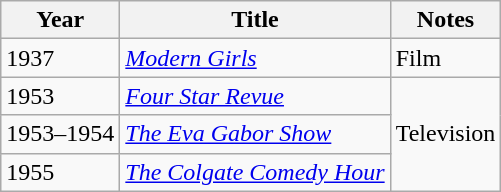<table class="wikitable sortable">
<tr>
<th>Year</th>
<th>Title</th>
<th>Notes</th>
</tr>
<tr>
<td>1937</td>
<td><em><a href='#'>Modern Girls</a></em></td>
<td>Film</td>
</tr>
<tr>
<td>1953</td>
<td><em><a href='#'>Four Star Revue</a></em></td>
<td rowspan="3">Television</td>
</tr>
<tr>
<td>1953–1954</td>
<td><em><a href='#'>The Eva Gabor Show</a></em></td>
</tr>
<tr>
<td>1955</td>
<td><em><a href='#'>The Colgate Comedy Hour</a></em></td>
</tr>
</table>
